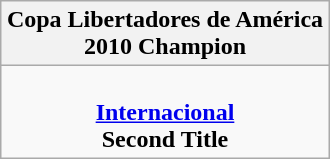<table class="wikitable" style="text-align: center; margin: 0 auto;">
<tr>
<th>Copa Libertadores de América<br>2010 Champion</th>
</tr>
<tr>
<td><br><strong><a href='#'>Internacional</a></strong><br><strong>Second Title</strong></td>
</tr>
</table>
